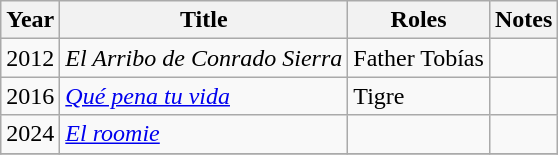<table class="wikitable">
<tr>
<th>Year</th>
<th>Title</th>
<th>Roles</th>
<th>Notes</th>
</tr>
<tr>
<td>2012</td>
<td><em>El Arribo de Conrado Sierra</em></td>
<td>Father Tobías</td>
<td></td>
</tr>
<tr>
<td>2016</td>
<td><em><a href='#'>Qué pena tu vida</a></em></td>
<td>Tigre</td>
<td></td>
</tr>
<tr>
<td>2024</td>
<td><em><a href='#'>El roomie</a></em></td>
<td></td>
<td></td>
</tr>
<tr>
</tr>
</table>
